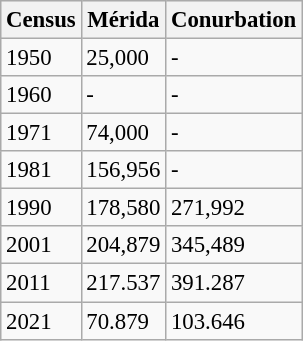<table class="wikitable floatright" style="font-size: 95%;">
<tr style="background:#efefef;">
<th>Census</th>
<th>Mérida</th>
<th>Conurbation</th>
</tr>
<tr>
<td>1950</td>
<td>25,000</td>
<td>-</td>
</tr>
<tr>
<td>1960</td>
<td>-</td>
<td>-</td>
</tr>
<tr>
<td>1971</td>
<td>74,000</td>
<td>-</td>
</tr>
<tr>
<td>1981</td>
<td>156,956</td>
<td>-</td>
</tr>
<tr>
<td>1990</td>
<td>178,580</td>
<td>271,992</td>
</tr>
<tr>
<td>2001</td>
<td>204,879</td>
<td>345,489</td>
</tr>
<tr>
<td>2011</td>
<td>217.537</td>
<td>391.287</td>
</tr>
<tr>
<td>2021</td>
<td>70.879</td>
<td>103.646</td>
</tr>
</table>
